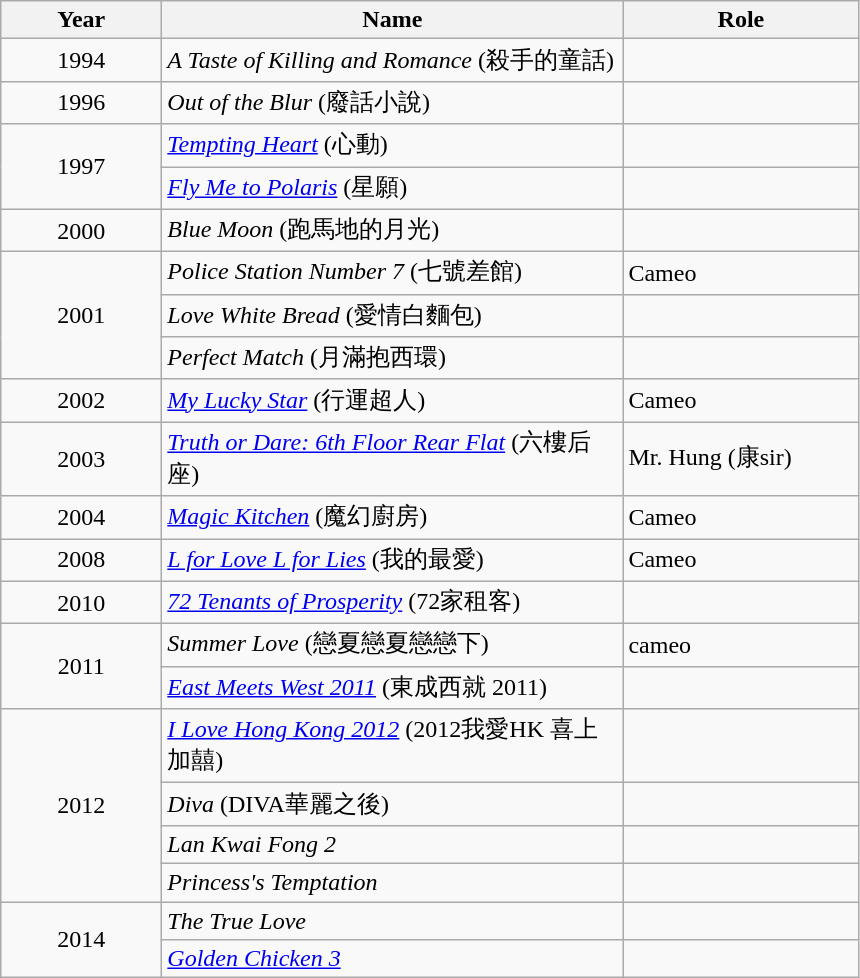<table class="wikitable">
<tr>
<th align-"left" width="100">Year</th>
<th align="left" width="300">Name</th>
<th align="left" width="150">Role</th>
</tr>
<tr>
<td align="center">1994</td>
<td align="left"><em>A Taste of Killing and Romance</em> (殺手的童話)</td>
<td align="left"></td>
</tr>
<tr>
<td align="center">1996</td>
<td align="left"><em>Out of the Blur</em> (廢話小說)</td>
<td align="left"></td>
</tr>
<tr>
<td rowspan="2" align="center">1997</td>
<td align="left"><em><a href='#'>Tempting Heart</a></em> (心動)</td>
<td align="left"></td>
</tr>
<tr>
<td align="left"><em><a href='#'>Fly Me to Polaris</a></em> (星願)</td>
<td align="left"></td>
</tr>
<tr>
<td align="center">2000</td>
<td align="left"><em>Blue Moon</em> (跑馬地的月光)</td>
<td align="left"></td>
</tr>
<tr>
<td rowspan="3" align="center">2001</td>
<td align="left"><em>Police Station Number 7</em> (七號差館)</td>
<td align="left">Cameo</td>
</tr>
<tr>
<td align="left"><em>Love White Bread</em> (愛情白麵包)</td>
<td align="left"></td>
</tr>
<tr>
<td align="left"><em>Perfect Match</em> (月滿抱西環)</td>
<td align="left"></td>
</tr>
<tr>
<td align="center">2002</td>
<td align="left"><em><a href='#'>My Lucky Star</a></em> (行運超人)</td>
<td align="left">Cameo</td>
</tr>
<tr>
<td align="center">2003</td>
<td align="left"><em><a href='#'>Truth or Dare: 6th Floor Rear Flat</a></em> (六樓后座)</td>
<td align="left">Mr. Hung (康sir)</td>
</tr>
<tr>
<td align="center">2004</td>
<td align="left"><em><a href='#'>Magic Kitchen</a></em> (魔幻廚房)</td>
<td align="left">Cameo</td>
</tr>
<tr>
<td align="center">2008</td>
<td align="left"><em><a href='#'>L for Love L for Lies</a></em> (我的最愛)</td>
<td align="left">Cameo</td>
</tr>
<tr>
<td align="center">2010</td>
<td align="left"><em><a href='#'>72 Tenants of Prosperity</a></em> (72家租客)</td>
<td align="left"></td>
</tr>
<tr>
<td rowspan=2 align="center">2011</td>
<td align="left"><em>Summer Love</em> (戀夏戀夏戀戀下)</td>
<td align="left">cameo</td>
</tr>
<tr>
<td align="left"><em><a href='#'>East Meets West 2011</a></em> (東成西就 2011)</td>
<td align="left"></td>
</tr>
<tr>
<td rowspan=4 align="center">2012</td>
<td align="left"><em><a href='#'>I Love Hong Kong 2012</a></em> (2012我愛HK 喜上加囍)</td>
<td align="left"></td>
</tr>
<tr>
<td align="left"><em>Diva</em> (DIVA華麗之後)</td>
<td align="left"></td>
</tr>
<tr>
<td align="left"><em>Lan Kwai Fong 2</em></td>
<td align="left"></td>
</tr>
<tr>
<td align="left"><em>Princess's Temptation</em></td>
<td align="left"></td>
</tr>
<tr>
<td rowspan=2 align="center">2014</td>
<td align="left"><em>The True Love</em></td>
<td align="left"></td>
</tr>
<tr>
<td align="left"><em><a href='#'>Golden Chicken 3</a></em></td>
<td align="left"></td>
</tr>
</table>
